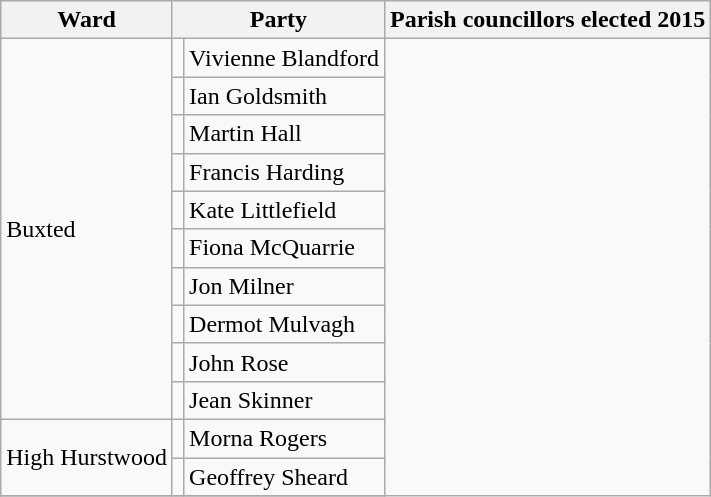<table class="wikitable">
<tr>
<th>Ward</th>
<th colspan=2>Party</th>
<th>Parish councillors elected 2015</th>
</tr>
<tr>
<td rowspan="10">Buxted</td>
<td></td>
<td>Vivienne Blandford</td>
</tr>
<tr>
<td></td>
<td>Ian Goldsmith</td>
</tr>
<tr>
<td></td>
<td>Martin Hall</td>
</tr>
<tr>
<td></td>
<td>Francis Harding</td>
</tr>
<tr>
<td></td>
<td>Kate Littlefield</td>
</tr>
<tr>
<td></td>
<td>Fiona McQuarrie</td>
</tr>
<tr>
<td></td>
<td>Jon Milner</td>
</tr>
<tr>
<td></td>
<td>Dermot Mulvagh</td>
</tr>
<tr>
<td></td>
<td>John Rose</td>
</tr>
<tr>
<td></td>
<td>Jean Skinner</td>
</tr>
<tr>
<td rowspan="2">High Hurstwood</td>
<td></td>
<td>Morna Rogers</td>
</tr>
<tr>
<td></td>
<td>Geoffrey Sheard</td>
</tr>
<tr>
</tr>
</table>
